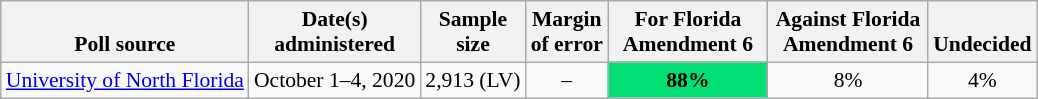<table class="wikitable" style="font-size:90%;text-align:center;">
<tr valign=bottom>
<th>Poll source</th>
<th>Date(s)<br>administered</th>
<th>Sample<br>size</th>
<th>Margin<br>of error</th>
<th style="width:100px;">For Florida Amendment 6</th>
<th style="width:100px;">Against Florida Amendment 6</th>
<th>Undecided</th>
</tr>
<tr>
<td style="text-align:left;"><a href='#'>University of North Florida</a></td>
<td>October 1–4, 2020</td>
<td>2,913 (LV)</td>
<td>–</td>
<td style="background: rgb(1,223,116);"><strong>88%</strong></td>
<td>8%</td>
<td>4%</td>
</tr>
</table>
